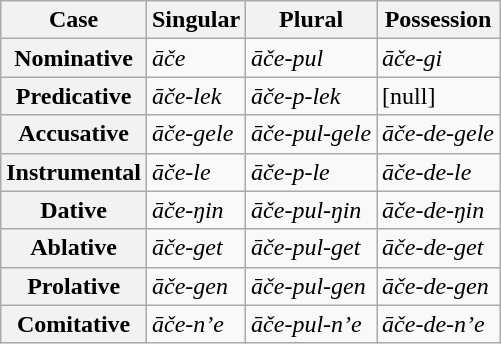<table class="wikitable">
<tr>
<th>Case</th>
<th>Singular</th>
<th>Plural</th>
<th>Possession</th>
</tr>
<tr>
<th>Nominative</th>
<td><em>āče</em></td>
<td><em>āče-pul</em></td>
<td><em>āče-gi</em></td>
</tr>
<tr>
<th>Predicative</th>
<td><em>āče-lek</em></td>
<td><em>āče-p-lek</em></td>
<td>[null]</td>
</tr>
<tr>
<th>Accusative</th>
<td><em>āče-gele</em></td>
<td><em>āče-pul-gele</em></td>
<td><em>āče-de-gele</em></td>
</tr>
<tr>
<th>Instrumental</th>
<td><em>āče-le</em></td>
<td><em>āče-p-le</em></td>
<td><em>āče-de-le</em></td>
</tr>
<tr>
<th>Dative</th>
<td><em>āče-ŋin</em></td>
<td><em>āče-pul-ŋin</em></td>
<td><em>āče-de-ŋin</em></td>
</tr>
<tr>
<th>Ablative</th>
<td><em>āče-get</em></td>
<td><em>āče-pul-get</em></td>
<td><em>āče-de-get</em></td>
</tr>
<tr>
<th>Prolative</th>
<td><em>āče-gen</em></td>
<td><em>āče-pul-gen</em></td>
<td><em>āče-de-gen</em></td>
</tr>
<tr>
<th>Comitative</th>
<td><em>āče-n’e</em></td>
<td><em>āče-pul-n’e</em></td>
<td><em>āče-de-n’e</em></td>
</tr>
</table>
